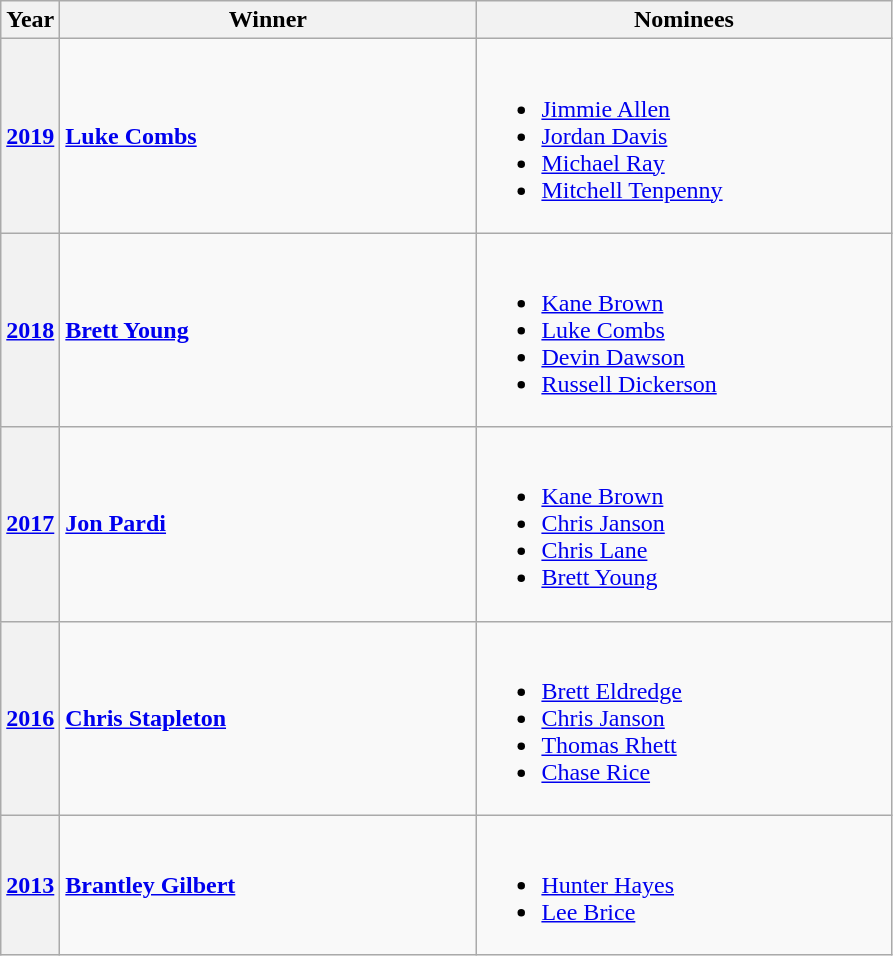<table class="wikitable sortable">
<tr>
<th width="30px">Year</th>
<th width="270px">Winner</th>
<th width="270px">Nominees</th>
</tr>
<tr>
<th><a href='#'>2019</a></th>
<td> <strong><a href='#'>Luke Combs</a></strong></td>
<td><br><ul><li><a href='#'>Jimmie Allen</a></li><li><a href='#'>Jordan Davis</a></li><li><a href='#'>Michael Ray</a></li><li><a href='#'>Mitchell Tenpenny</a></li></ul></td>
</tr>
<tr>
<th><a href='#'>2018</a></th>
<td> <strong><a href='#'>Brett Young</a></strong></td>
<td><br><ul><li><a href='#'>Kane Brown</a></li><li><a href='#'>Luke Combs</a></li><li><a href='#'>Devin Dawson</a></li><li><a href='#'>Russell Dickerson</a></li></ul></td>
</tr>
<tr>
<th><a href='#'>2017</a></th>
<td> <strong><a href='#'>Jon Pardi</a></strong></td>
<td><br><ul><li><a href='#'>Kane Brown</a></li><li><a href='#'>Chris Janson</a></li><li><a href='#'>Chris Lane</a></li><li><a href='#'>Brett Young</a></li></ul></td>
</tr>
<tr>
<th><a href='#'>2016</a></th>
<td> <strong><a href='#'>Chris Stapleton</a></strong></td>
<td><br><ul><li><a href='#'>Brett Eldredge</a></li><li><a href='#'>Chris Janson</a></li><li><a href='#'>Thomas Rhett</a></li><li><a href='#'>Chase Rice</a></li></ul></td>
</tr>
<tr>
<th><a href='#'>2013</a></th>
<td> <strong><a href='#'>Brantley Gilbert</a></strong></td>
<td><br><ul><li><a href='#'>Hunter Hayes</a></li><li><a href='#'>Lee Brice</a></li></ul></td>
</tr>
</table>
